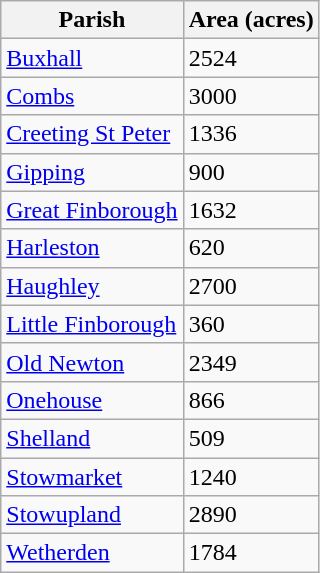<table class="sortable wikitable vatop" style=" margin-right:2em;">
<tr>
<th>Parish</th>
<th>Area (acres)</th>
</tr>
<tr>
<td><a href='#'>Buxhall</a></td>
<td>2524</td>
</tr>
<tr>
<td><a href='#'>Combs</a></td>
<td>3000</td>
</tr>
<tr>
<td><a href='#'>Creeting St Peter</a></td>
<td>1336</td>
</tr>
<tr>
<td><a href='#'>Gipping</a></td>
<td>900</td>
</tr>
<tr>
<td><a href='#'>Great Finborough</a></td>
<td>1632</td>
</tr>
<tr>
<td><a href='#'>Harleston</a></td>
<td>620</td>
</tr>
<tr>
<td><a href='#'>Haughley</a></td>
<td>2700</td>
</tr>
<tr>
<td><a href='#'>Little Finborough</a></td>
<td>360</td>
</tr>
<tr>
<td><a href='#'>Old Newton</a></td>
<td>2349</td>
</tr>
<tr>
<td><a href='#'>Onehouse</a></td>
<td>866</td>
</tr>
<tr>
<td><a href='#'>Shelland</a></td>
<td>509</td>
</tr>
<tr>
<td><a href='#'>Stowmarket</a></td>
<td>1240</td>
</tr>
<tr>
<td><a href='#'>Stowupland</a></td>
<td>2890</td>
</tr>
<tr>
<td><a href='#'>Wetherden</a></td>
<td>1784</td>
</tr>
</table>
